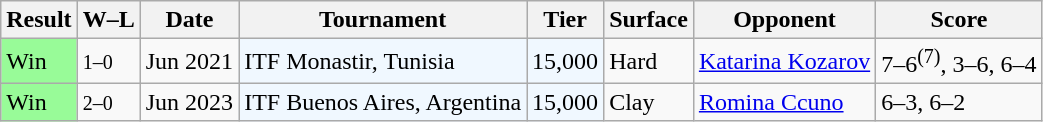<table class="sortable wikitable">
<tr>
<th>Result</th>
<th class="unsortable">W–L</th>
<th>Date</th>
<th>Tournament</th>
<th>Tier</th>
<th>Surface</th>
<th>Opponent</th>
<th class="unsortable">Score</th>
</tr>
<tr>
<td style="background:#98fb98;">Win</td>
<td><small>1–0</small></td>
<td>Jun 2021</td>
<td style="background:#f0f8ff;">ITF Monastir, Tunisia</td>
<td style="background:#f0f8ff;">15,000</td>
<td>Hard</td>
<td> <a href='#'>Katarina Kozarov</a></td>
<td>7–6<sup>(7)</sup>, 3–6, 6–4</td>
</tr>
<tr>
<td style="background:#98fb98;">Win</td>
<td><small>2–0</small></td>
<td>Jun 2023</td>
<td style="background:#f0f8ff;">ITF Buenos Aires, Argentina</td>
<td style="background:#f0f8ff;">15,000</td>
<td>Clay</td>
<td> <a href='#'>Romina Ccuno</a></td>
<td>6–3, 6–2</td>
</tr>
</table>
